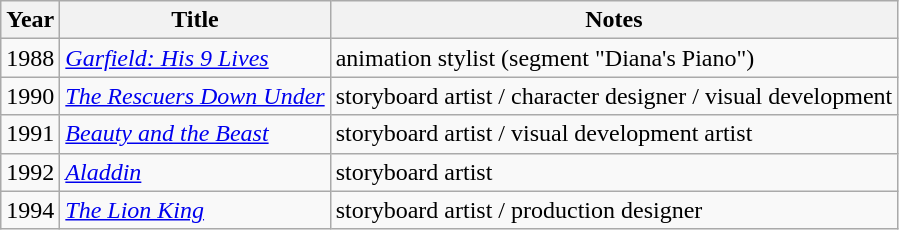<table class="wikitable plainrowheaders sortable">
<tr>
<th>Year</th>
<th>Title</th>
<th>Notes</th>
</tr>
<tr>
<td>1988</td>
<td><em><a href='#'>Garfield: His 9 Lives</a></em></td>
<td>animation stylist (segment "Diana's Piano")</td>
</tr>
<tr>
<td>1990</td>
<td><em><a href='#'>The Rescuers Down Under</a></em></td>
<td>storyboard artist / character designer / visual development</td>
</tr>
<tr>
<td>1991</td>
<td><em><a href='#'>Beauty and the Beast</a></em></td>
<td>storyboard artist / visual development artist</td>
</tr>
<tr>
<td>1992</td>
<td><em><a href='#'>Aladdin</a></em></td>
<td>storyboard artist</td>
</tr>
<tr>
<td>1994</td>
<td><em><a href='#'>The Lion King</a></em></td>
<td>storyboard artist / production designer</td>
</tr>
</table>
